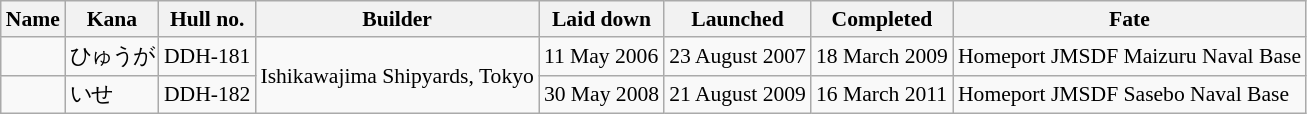<table class="wikitable" style="font-size:90%;">
<tr>
<th>Name</th>
<th>Kana</th>
<th>Hull no.</th>
<th>Builder</th>
<th>Laid down</th>
<th>Launched</th>
<th>Completed</th>
<th>Fate</th>
</tr>
<tr>
<td></td>
<td>ひゅうが</td>
<td>DDH-181</td>
<td rowspan="2">Ishikawajima Shipyards, Tokyo</td>
<td>11 May 2006</td>
<td>23 August 2007</td>
<td>18 March 2009</td>
<td>Homeport JMSDF Maizuru Naval Base</td>
</tr>
<tr>
<td></td>
<td>いせ</td>
<td>DDH-182</td>
<td>30 May 2008</td>
<td>21 August 2009</td>
<td>16 March 2011</td>
<td>Homeport JMSDF Sasebo Naval Base</td>
</tr>
</table>
